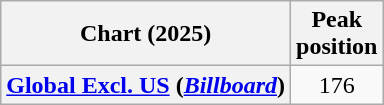<table class="wikitable sortable plainrowheaders" style="text-align:center">
<tr>
<th scope="col">Chart (2025)</th>
<th scope="col">Peak<br> position</th>
</tr>
<tr>
<th scope="row"><a href='#'>Global Excl. US</a> (<em><a href='#'>Billboard</a></em>)</th>
<td>176</td>
</tr>
</table>
